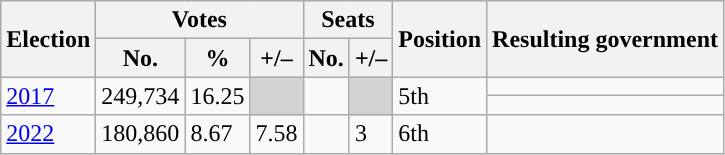<table class="wikitable">
<tr>
<th rowspan="2" style="background-color:">Election</th>
<th colspan="3" style="background-color:">Votes</th>
<th colspan="2" style="background-color:">Seats</th>
<th rowspan="2" style="background-color:">Position</th>
<th rowspan="2" style="background-color:">Resulting government</th>
</tr>
<tr>
<th style="background-color:">No.</th>
<th style="background-color:">%</th>
<th style="background-color:">+/–</th>
<th style="background-color:">No.</th>
<th style="background-color:">+/–</th>
</tr>
<tr>
<td rowspan="2"><a href='#'>2017</a></td>
<td rowspan="2">249,734</td>
<td rowspan="2">16.25</td>
<td rowspan="2" bgcolor="lightgray" rowpsan="2"></td>
<td rowspan="2"></td>
<td rowspan="2" bgcolor="lightgray"></td>
<td rowspan="2">5th</td>
<td></td>
</tr>
<tr>
<td></td>
</tr>
<tr>
<td><a href='#'>2022</a></td>
<td>180,860</td>
<td>8.67</td>
<td> 7.58</td>
<td></td>
<td> 3</td>
<td> 6th</td>
<td></td>
</tr>
</table>
